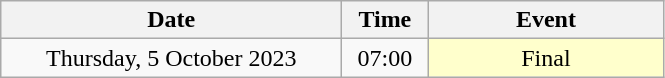<table class = "wikitable" style="text-align:center;">
<tr>
<th width=220>Date</th>
<th width=50>Time</th>
<th width=150>Event</th>
</tr>
<tr>
<td>Thursday, 5 October 2023</td>
<td>07:00</td>
<td bgcolor=ffffcc>Final</td>
</tr>
</table>
